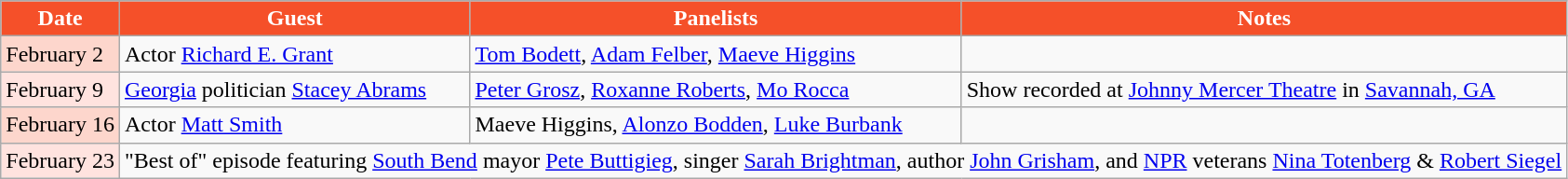<table class="wikitable">
<tr>
<th style="background:#F55029;color:#FFFFFF;">Date</th>
<th style="background:#F55029;color:#FFFFFF;">Guest</th>
<th style="background:#F55029;color:#FFFFFF;">Panelists</th>
<th style="background:#F55029;color:#FFFFFF;">Notes</th>
</tr>
<tr>
<td style="background:#FDD6CC;color:#000000;">February 2</td>
<td>Actor <a href='#'>Richard E. Grant</a></td>
<td><a href='#'>Tom Bodett</a>, <a href='#'>Adam Felber</a>, <a href='#'>Maeve Higgins</a></td>
<td></td>
</tr>
<tr>
<td style="background:#FFE3DF;color:#000000;">February 9</td>
<td><a href='#'>Georgia</a> politician <a href='#'>Stacey Abrams</a></td>
<td><a href='#'>Peter Grosz</a>, <a href='#'>Roxanne Roberts</a>, <a href='#'>Mo Rocca</a></td>
<td>Show recorded at <a href='#'>Johnny Mercer Theatre</a> in <a href='#'>Savannah, GA</a></td>
</tr>
<tr>
<td style="background:#FDD6CC;color:#000000;">February 16</td>
<td>Actor <a href='#'>Matt Smith</a></td>
<td>Maeve Higgins, <a href='#'>Alonzo Bodden</a>, <a href='#'>Luke Burbank</a></td>
<td></td>
</tr>
<tr>
<td style="background:#FFE3DF;color:#000000;">February 23</td>
<td colspan=3>"Best of" episode featuring <a href='#'>South Bend</a> mayor <a href='#'>Pete Buttigieg</a>, singer <a href='#'>Sarah Brightman</a>, author <a href='#'>John Grisham</a>, and <a href='#'>NPR</a> veterans <a href='#'>Nina Totenberg</a> & <a href='#'>Robert Siegel</a></td>
</tr>
</table>
